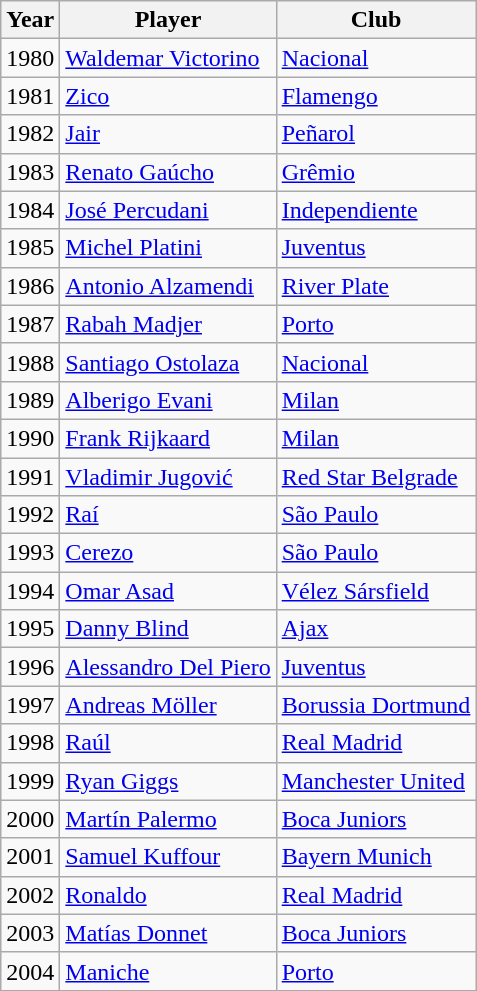<table class="wikitable">
<tr>
<th>Year</th>
<th>Player</th>
<th>Club</th>
</tr>
<tr>
<td>1980</td>
<td> <a href='#'>Waldemar Victorino</a></td>
<td> <a href='#'>Nacional</a></td>
</tr>
<tr>
<td>1981</td>
<td> <a href='#'>Zico</a></td>
<td> <a href='#'>Flamengo</a></td>
</tr>
<tr>
<td>1982</td>
<td> <a href='#'>Jair</a></td>
<td> <a href='#'>Peñarol</a></td>
</tr>
<tr>
<td>1983</td>
<td> <a href='#'>Renato Gaúcho</a></td>
<td> <a href='#'>Grêmio</a></td>
</tr>
<tr>
<td>1984</td>
<td> <a href='#'>José Percudani</a></td>
<td> <a href='#'>Independiente</a></td>
</tr>
<tr>
<td>1985</td>
<td> <a href='#'>Michel Platini</a></td>
<td> <a href='#'>Juventus</a></td>
</tr>
<tr>
<td>1986</td>
<td> <a href='#'>Antonio Alzamendi</a></td>
<td> <a href='#'>River Plate</a></td>
</tr>
<tr>
<td>1987</td>
<td> <a href='#'>Rabah Madjer</a></td>
<td> <a href='#'>Porto</a></td>
</tr>
<tr>
<td>1988</td>
<td> <a href='#'>Santiago Ostolaza</a></td>
<td> <a href='#'>Nacional</a></td>
</tr>
<tr>
<td>1989</td>
<td> <a href='#'>Alberigo Evani</a></td>
<td> <a href='#'>Milan</a></td>
</tr>
<tr>
<td>1990</td>
<td> <a href='#'>Frank Rijkaard</a></td>
<td> <a href='#'>Milan</a></td>
</tr>
<tr>
<td>1991</td>
<td> <a href='#'>Vladimir Jugović</a></td>
<td> <a href='#'>Red Star Belgrade</a></td>
</tr>
<tr>
<td>1992</td>
<td> <a href='#'>Raí</a></td>
<td> <a href='#'>São Paulo</a></td>
</tr>
<tr>
<td>1993</td>
<td> <a href='#'>Cerezo</a></td>
<td> <a href='#'>São Paulo</a></td>
</tr>
<tr>
<td>1994</td>
<td> <a href='#'>Omar Asad</a></td>
<td> <a href='#'>Vélez Sársfield</a></td>
</tr>
<tr>
<td>1995</td>
<td> <a href='#'>Danny Blind</a></td>
<td> <a href='#'>Ajax</a></td>
</tr>
<tr>
<td>1996</td>
<td> <a href='#'>Alessandro Del Piero</a></td>
<td> <a href='#'>Juventus</a></td>
</tr>
<tr>
<td>1997</td>
<td> <a href='#'>Andreas Möller</a></td>
<td> <a href='#'>Borussia Dortmund</a></td>
</tr>
<tr>
<td>1998</td>
<td> <a href='#'>Raúl</a></td>
<td> <a href='#'>Real Madrid</a></td>
</tr>
<tr>
<td>1999</td>
<td> <a href='#'>Ryan Giggs</a></td>
<td> <a href='#'>Manchester United</a></td>
</tr>
<tr>
<td>2000</td>
<td> <a href='#'>Martín Palermo</a></td>
<td> <a href='#'>Boca Juniors</a></td>
</tr>
<tr>
<td>2001</td>
<td> <a href='#'>Samuel Kuffour</a></td>
<td> <a href='#'>Bayern Munich</a></td>
</tr>
<tr>
<td>2002</td>
<td> <a href='#'>Ronaldo</a></td>
<td> <a href='#'>Real Madrid</a></td>
</tr>
<tr>
<td>2003</td>
<td> <a href='#'>Matías Donnet</a></td>
<td> <a href='#'>Boca Juniors</a></td>
</tr>
<tr>
<td>2004</td>
<td> <a href='#'>Maniche</a></td>
<td> <a href='#'>Porto</a></td>
</tr>
</table>
